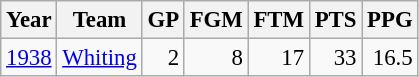<table class="wikitable sortable" style="font-size:95%; text-align:right;">
<tr>
<th>Year</th>
<th>Team</th>
<th>GP</th>
<th>FGM</th>
<th>FTM</th>
<th>PTS</th>
<th>PPG</th>
</tr>
<tr>
<td style="text-align:left;"><a href='#'>1938</a></td>
<td style="text-align:left;"><a href='#'>Whiting</a></td>
<td>2</td>
<td>8</td>
<td>17</td>
<td>33</td>
<td>16.5</td>
</tr>
</table>
